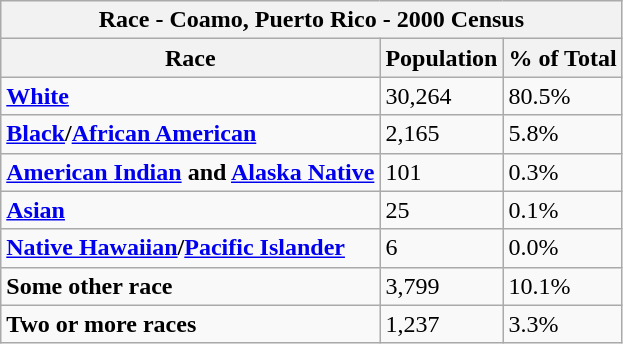<table class="wikitable">
<tr>
<th colspan=3>Race - Coamo, Puerto Rico - 2000 Census</th>
</tr>
<tr ---->
<th>Race</th>
<th>Population</th>
<th>% of Total</th>
</tr>
<tr ---->
<td><strong><a href='#'>White</a></strong></td>
<td>30,264</td>
<td>80.5%</td>
</tr>
<tr ---->
<td><strong><a href='#'>Black</a>/<a href='#'>African American</a></strong></td>
<td>2,165</td>
<td>5.8%</td>
</tr>
<tr ---->
<td><strong><a href='#'>American Indian</a> and <a href='#'>Alaska Native</a></strong></td>
<td>101</td>
<td>0.3%</td>
</tr>
<tr ---->
<td><strong><a href='#'>Asian</a></strong></td>
<td>25</td>
<td>0.1%</td>
</tr>
<tr ---->
<td><strong><a href='#'>Native Hawaiian</a>/<a href='#'>Pacific Islander</a></strong></td>
<td>6</td>
<td>0.0%</td>
</tr>
<tr ---->
<td><strong>Some other race</strong></td>
<td>3,799</td>
<td>10.1%</td>
</tr>
<tr ---->
<td><strong>Two or more races</strong></td>
<td>1,237</td>
<td>3.3%</td>
</tr>
</table>
